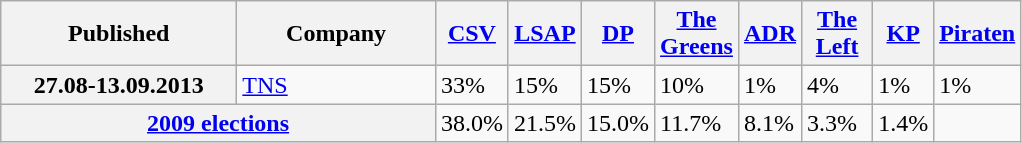<table class="wikitable" style="text-align:left;">
<tr>
<th style="width:150px">Published</th>
<th style="width:125px">Company</th>
<th style="width:40px"><a href='#'>CSV</a></th>
<th style="width:40px"><a href='#'>LSAP</a></th>
<th style="width:40px"><a href='#'>DP</a></th>
<th style="width:40px"><a href='#'>The Greens</a></th>
<th style="width:30px"><a href='#'>ADR</a></th>
<th style="width:40px"><a href='#'>The Left</a></th>
<th style="width:30px"><a href='#'>KP</a></th>
<th style="width:30px"><a href='#'>Piraten</a></th>
</tr>
<tr>
<th>27.08-13.09.2013</th>
<td><a href='#'>TNS</a></td>
<td>33%</td>
<td>15%</td>
<td>15%</td>
<td>10%</td>
<td>1%</td>
<td>4%</td>
<td>1%</td>
<td>1%</td>
</tr>
<tr>
<th colspan="2"><a href='#'>2009 elections</a></th>
<td>38.0%</td>
<td>21.5%</td>
<td>15.0%</td>
<td>11.7%</td>
<td>8.1%</td>
<td>3.3%</td>
<td>1.4%</td>
<td> </td>
</tr>
</table>
